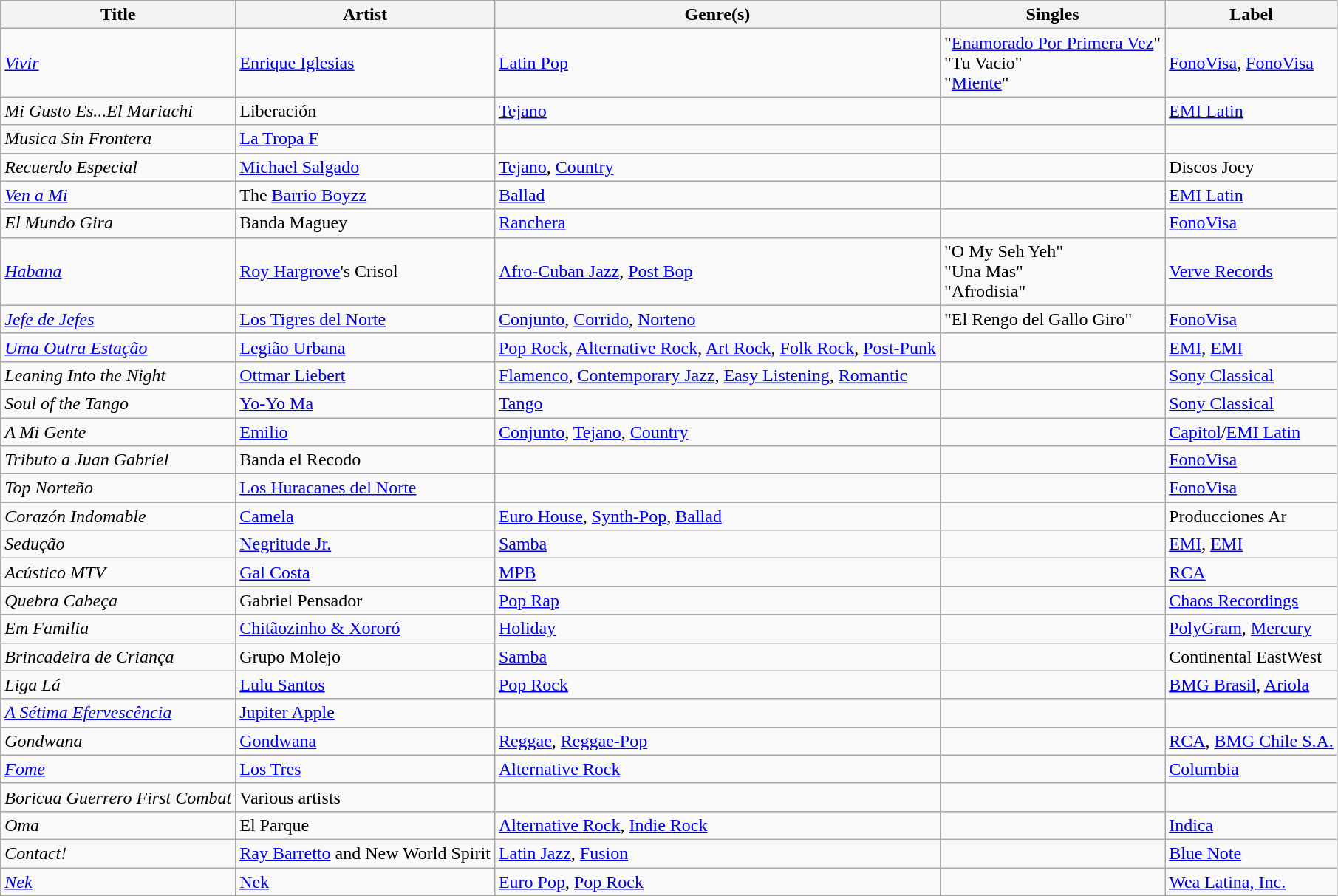<table class="wikitable sortable" style="text-align: left;">
<tr>
<th>Title</th>
<th>Artist</th>
<th>Genre(s)</th>
<th>Singles</th>
<th>Label</th>
</tr>
<tr>
<td><em><a href='#'>Vivir</a></em></td>
<td><a href='#'>Enrique Iglesias</a></td>
<td><a href='#'>Latin Pop</a></td>
<td>"<a href='#'>Enamorado Por Primera Vez</a>"<br>"Tu Vacio"<br>"<a href='#'>Miente</a>"</td>
<td><a href='#'>FonoVisa</a>, <a href='#'>FonoVisa</a></td>
</tr>
<tr>
<td><em>Mi Gusto Es...El Mariachi</em></td>
<td>Liberación</td>
<td><a href='#'>Tejano</a></td>
<td></td>
<td><a href='#'>EMI Latin</a></td>
</tr>
<tr>
<td><em>Musica Sin Frontera</em></td>
<td><a href='#'>La Tropa F</a></td>
<td></td>
<td></td>
<td></td>
</tr>
<tr>
<td><em>Recuerdo Especial</em></td>
<td><a href='#'>Michael Salgado</a></td>
<td><a href='#'>Tejano</a>, <a href='#'>Country</a></td>
<td></td>
<td>Discos Joey</td>
</tr>
<tr>
<td><em><a href='#'>Ven a Mi</a></em></td>
<td>The <a href='#'>Barrio Boyzz</a></td>
<td><a href='#'>Ballad</a></td>
<td></td>
<td><a href='#'>EMI Latin</a></td>
</tr>
<tr>
<td><em>El Mundo Gira</em></td>
<td>Banda Maguey</td>
<td><a href='#'>Ranchera</a></td>
<td></td>
<td><a href='#'>FonoVisa</a></td>
</tr>
<tr>
<td><em><a href='#'>Habana</a></em></td>
<td><a href='#'>Roy Hargrove</a>'s Crisol</td>
<td><a href='#'>Afro-Cuban Jazz</a>, <a href='#'>Post Bop</a></td>
<td>"O My Seh Yeh"<br>"Una Mas"<br>"Afrodisia"</td>
<td><a href='#'>Verve Records</a></td>
</tr>
<tr>
<td><em><a href='#'>Jefe de Jefes</a></em></td>
<td><a href='#'>Los Tigres del Norte</a></td>
<td><a href='#'>Conjunto</a>, <a href='#'>Corrido</a>, <a href='#'>Norteno</a></td>
<td>"El Rengo del Gallo Giro"</td>
<td><a href='#'>FonoVisa</a></td>
</tr>
<tr>
<td><em><a href='#'>Uma Outra Estação</a></em></td>
<td><a href='#'>Legião Urbana</a></td>
<td><a href='#'>Pop Rock</a>, <a href='#'>Alternative Rock</a>, <a href='#'>Art Rock</a>, <a href='#'>Folk Rock</a>, <a href='#'>Post-Punk</a></td>
<td></td>
<td><a href='#'>EMI</a>, <a href='#'>EMI</a></td>
</tr>
<tr>
<td><em>Leaning Into the Night</em></td>
<td><a href='#'>Ottmar Liebert</a></td>
<td><a href='#'>Flamenco</a>, <a href='#'>Contemporary Jazz</a>, <a href='#'>Easy Listening</a>, <a href='#'>Romantic</a></td>
<td></td>
<td><a href='#'>Sony Classical</a></td>
</tr>
<tr>
<td><em>Soul of the Tango</em></td>
<td><a href='#'>Yo-Yo Ma</a></td>
<td><a href='#'>Tango</a></td>
<td></td>
<td><a href='#'>Sony Classical</a></td>
</tr>
<tr>
<td><em>A Mi Gente</em></td>
<td><a href='#'>Emilio</a></td>
<td><a href='#'>Conjunto</a>, <a href='#'>Tejano</a>, <a href='#'>Country</a></td>
<td></td>
<td><a href='#'>Capitol</a>/<a href='#'>EMI Latin</a></td>
</tr>
<tr>
<td><em>Tributo a Juan Gabriel</em></td>
<td>Banda el Recodo</td>
<td></td>
<td></td>
<td><a href='#'>FonoVisa</a></td>
</tr>
<tr>
<td><em>Top Norteño</em></td>
<td><a href='#'>Los Huracanes del Norte</a></td>
<td></td>
<td></td>
<td><a href='#'>FonoVisa</a></td>
</tr>
<tr>
<td><em>Corazón Indomable</em></td>
<td><a href='#'>Camela</a></td>
<td><a href='#'>Euro House</a>, <a href='#'>Synth-Pop</a>, <a href='#'>Ballad</a></td>
<td></td>
<td>Producciones Ar</td>
</tr>
<tr>
<td><em>Sedução</em></td>
<td><a href='#'>Negritude Jr.</a></td>
<td><a href='#'>Samba</a></td>
<td></td>
<td><a href='#'>EMI</a>, <a href='#'>EMI</a></td>
</tr>
<tr>
<td><em>Acústico MTV</em></td>
<td><a href='#'>Gal Costa</a></td>
<td><a href='#'>MPB</a></td>
<td></td>
<td><a href='#'>RCA</a></td>
</tr>
<tr>
<td><em>Quebra Cabeça</em></td>
<td>Gabriel Pensador</td>
<td><a href='#'>Pop Rap</a></td>
<td></td>
<td><a href='#'>Chaos Recordings</a></td>
</tr>
<tr>
<td><em>Em Familia</em></td>
<td><a href='#'>Chitãozinho & Xororó</a></td>
<td><a href='#'>Holiday</a></td>
<td></td>
<td><a href='#'>PolyGram</a>, <a href='#'>Mercury</a></td>
</tr>
<tr>
<td><em>Brincadeira de Criança</em></td>
<td>Grupo Molejo</td>
<td><a href='#'>Samba</a></td>
<td></td>
<td>Continental EastWest</td>
</tr>
<tr>
<td><em>Liga Lá</em></td>
<td><a href='#'>Lulu Santos</a></td>
<td><a href='#'>Pop Rock</a></td>
<td></td>
<td><a href='#'>BMG Brasil</a>, <a href='#'>Ariola</a></td>
</tr>
<tr>
<td><em><a href='#'>A Sétima Efervescência</a></em></td>
<td><a href='#'>Jupiter Apple</a></td>
<td></td>
<td></td>
<td></td>
</tr>
<tr>
<td><em>Gondwana</em></td>
<td><a href='#'>Gondwana</a></td>
<td><a href='#'>Reggae</a>, <a href='#'>Reggae-Pop</a></td>
<td></td>
<td><a href='#'>RCA</a>, <a href='#'>BMG Chile S.A.</a></td>
</tr>
<tr>
<td><em><a href='#'>Fome</a></em></td>
<td><a href='#'>Los Tres</a></td>
<td><a href='#'>Alternative Rock</a></td>
<td></td>
<td><a href='#'>Columbia</a></td>
</tr>
<tr>
<td><em>Boricua Guerrero First Combat</em></td>
<td>Various artists</td>
<td></td>
<td></td>
<td></td>
</tr>
<tr>
<td><em>Oma</em></td>
<td>El Parque</td>
<td><a href='#'>Alternative Rock</a>, <a href='#'>Indie Rock</a></td>
<td></td>
<td><a href='#'>Indica</a></td>
</tr>
<tr>
<td><em>Contact!</em></td>
<td><a href='#'>Ray Barretto</a> and New World Spirit</td>
<td><a href='#'>Latin Jazz</a>, <a href='#'>Fusion</a></td>
<td></td>
<td><a href='#'>Blue Note</a></td>
</tr>
<tr>
<td><em><a href='#'>Nek</a></em></td>
<td><a href='#'>Nek</a></td>
<td><a href='#'>Euro Pop</a>, <a href='#'>Pop Rock</a></td>
<td></td>
<td><a href='#'>Wea Latina, Inc.</a></td>
</tr>
<tr>
</tr>
</table>
